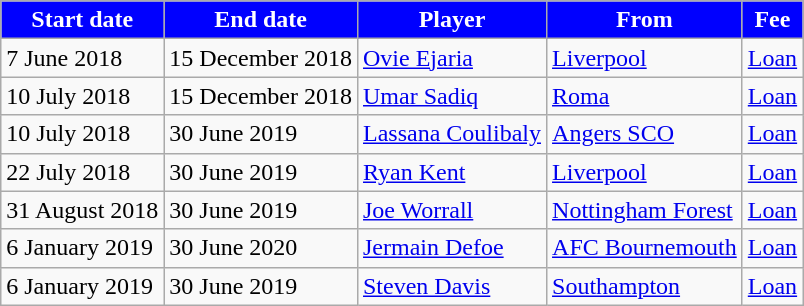<table class="wikitable sortable">
<tr>
<th style="background:#00f; color:white;">Start date</th>
<th style="background:#00f; color:white;">End date</th>
<th style="background:#00f; color:white;">Player</th>
<th style="background:#00f; color:white;">From</th>
<th style="background:#00f; color:white;">Fee</th>
</tr>
<tr>
<td>7 June 2018</td>
<td>15 December 2018</td>
<td style="text-align:left;"> <a href='#'>Ovie Ejaria</a></td>
<td style="text-align:left;"> <a href='#'>Liverpool</a></td>
<td><a href='#'>Loan</a></td>
</tr>
<tr>
<td>10 July 2018</td>
<td>15 December 2018</td>
<td style="text-align:left;"> <a href='#'>Umar Sadiq</a></td>
<td style="text-align:left;"> <a href='#'>Roma</a></td>
<td><a href='#'>Loan</a></td>
</tr>
<tr>
<td>10 July 2018</td>
<td>30 June 2019</td>
<td style="text-align:left;"> <a href='#'>Lassana Coulibaly</a></td>
<td style="text-align:left;"> <a href='#'>Angers SCO</a></td>
<td><a href='#'>Loan</a></td>
</tr>
<tr>
<td>22 July 2018</td>
<td>30 June 2019</td>
<td style="text-align:left;"> <a href='#'>Ryan Kent</a></td>
<td style="text-align:left;"> <a href='#'>Liverpool</a></td>
<td><a href='#'>Loan</a></td>
</tr>
<tr>
<td>31 August 2018</td>
<td>30 June 2019</td>
<td style="text-align:left;"> <a href='#'>Joe Worrall</a></td>
<td style="text-align:left;"> <a href='#'>Nottingham Forest</a></td>
<td><a href='#'>Loan</a></td>
</tr>
<tr>
<td>6 January 2019</td>
<td>30 June 2020</td>
<td style="text-align:left;"> <a href='#'>Jermain Defoe</a></td>
<td style="text-align:left;"> <a href='#'>AFC Bournemouth</a></td>
<td><a href='#'>Loan</a></td>
</tr>
<tr>
<td>6 January 2019</td>
<td>30 June 2019</td>
<td style="text-align:left;"> <a href='#'>Steven Davis</a></td>
<td style="text-align:left;"> <a href='#'>Southampton</a></td>
<td><a href='#'>Loan</a></td>
</tr>
</table>
